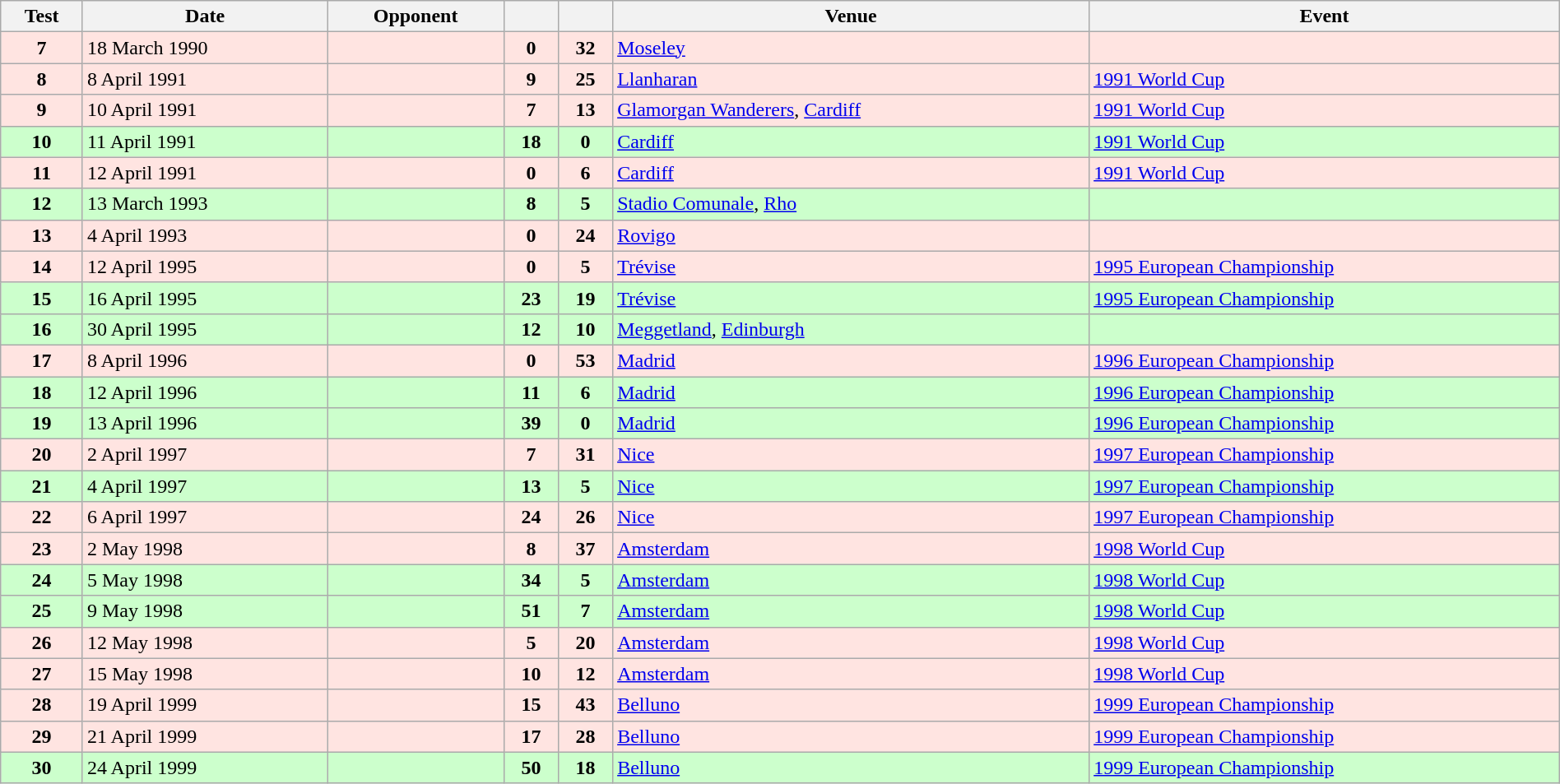<table class="wikitable sortable" style="width:100%">
<tr>
<th>Test</th>
<th>Date</th>
<th>Opponent</th>
<th></th>
<th></th>
<th>Venue</th>
<th>Event</th>
</tr>
<tr bgcolor="FFE4E1">
<td align="center"><strong>7</strong></td>
<td>18 March 1990</td>
<td></td>
<td align="center"><strong>0</strong></td>
<td align="center"><strong>32</strong></td>
<td><a href='#'>Moseley</a></td>
<td></td>
</tr>
<tr bgcolor="FFE4E1">
<td align="center"><strong>8</strong></td>
<td>8 April 1991</td>
<td></td>
<td align="center"><strong>9</strong></td>
<td align="center"><strong>25</strong></td>
<td><a href='#'>Llanharan</a></td>
<td><a href='#'>1991 World Cup</a></td>
</tr>
<tr bgcolor="FFE4E1">
<td align="center"><strong>9</strong></td>
<td>10 April 1991</td>
<td></td>
<td align="center"><strong>7</strong></td>
<td align="center"><strong>13</strong></td>
<td><a href='#'>Glamorgan Wanderers</a>, <a href='#'>Cardiff</a></td>
<td><a href='#'>1991 World Cup</a></td>
</tr>
<tr bgcolor="#ccffcc">
<td align="center"><strong>10</strong></td>
<td>11 April 1991</td>
<td></td>
<td align="center"><strong>18</strong></td>
<td align="center"><strong>0</strong></td>
<td><a href='#'>Cardiff</a></td>
<td><a href='#'>1991 World Cup</a></td>
</tr>
<tr bgcolor="FFE4E1">
<td align="center"><strong>11</strong></td>
<td>12 April 1991</td>
<td></td>
<td align="center"><strong>0</strong></td>
<td align="center"><strong>6</strong></td>
<td><a href='#'>Cardiff</a></td>
<td><a href='#'>1991 World Cup</a></td>
</tr>
<tr bgcolor="#ccffcc">
<td align="center"><strong>12</strong></td>
<td>13 March 1993</td>
<td></td>
<td align="center"><strong>8</strong></td>
<td align="center"><strong>5</strong></td>
<td><a href='#'>Stadio Comunale</a>, <a href='#'>Rho</a></td>
<td></td>
</tr>
<tr bgcolor="FFE4E1">
<td align="center"><strong>13</strong></td>
<td>4 April 1993</td>
<td></td>
<td align="center"><strong>0</strong></td>
<td align="center"><strong>24</strong></td>
<td><a href='#'>Rovigo</a></td>
<td></td>
</tr>
<tr bgcolor="FFE4E1">
<td align="center"><strong>14</strong></td>
<td>12 April 1995</td>
<td></td>
<td align="center"><strong>0</strong></td>
<td align="center"><strong>5</strong></td>
<td><a href='#'>Trévise</a></td>
<td><a href='#'>1995 European Championship</a></td>
</tr>
<tr bgcolor="#ccffcc">
<td align="center"><strong>15</strong></td>
<td>16 April 1995</td>
<td></td>
<td align="center"><strong>23</strong></td>
<td align="center"><strong>19</strong></td>
<td><a href='#'>Trévise</a></td>
<td><a href='#'>1995 European Championship</a></td>
</tr>
<tr bgcolor="#ccffcc">
<td align="center"><strong>16</strong></td>
<td>30 April 1995</td>
<td></td>
<td align="center"><strong>12</strong></td>
<td align="center"><strong>10</strong></td>
<td><a href='#'>Meggetland</a>, <a href='#'>Edinburgh</a></td>
<td></td>
</tr>
<tr bgcolor="FFE4E1">
<td align="center"><strong>17</strong></td>
<td>8 April 1996</td>
<td></td>
<td align="center"><strong>0</strong></td>
<td align="center"><strong>53</strong></td>
<td><a href='#'>Madrid</a></td>
<td><a href='#'>1996 European Championship</a></td>
</tr>
<tr bgcolor="#ccffcc">
<td align="center"><strong>18</strong></td>
<td>12 April 1996</td>
<td></td>
<td align="center"><strong>11</strong></td>
<td align="center"><strong>6</strong></td>
<td><a href='#'>Madrid</a></td>
<td><a href='#'>1996 European Championship</a></td>
</tr>
<tr bgcolor="#ccffcc">
<td align="center"><strong>19</strong></td>
<td>13 April 1996</td>
<td></td>
<td align="center"><strong>39</strong></td>
<td align="center"><strong>0</strong></td>
<td><a href='#'>Madrid</a></td>
<td><a href='#'>1996 European Championship</a></td>
</tr>
<tr bgcolor="FFE4E1">
<td align="center"><strong>20</strong></td>
<td>2 April 1997</td>
<td></td>
<td align="center"><strong>7</strong></td>
<td align="center"><strong>31</strong></td>
<td><a href='#'>Nice</a></td>
<td><a href='#'>1997 European Championship</a></td>
</tr>
<tr bgcolor="#ccffcc">
<td align="center"><strong>21</strong></td>
<td>4 April 1997</td>
<td></td>
<td align="center"><strong>13</strong></td>
<td align="center"><strong>5</strong></td>
<td><a href='#'>Nice</a></td>
<td><a href='#'>1997 European Championship</a></td>
</tr>
<tr bgcolor="FFE4E1">
<td align="center"><strong>22</strong></td>
<td>6 April 1997</td>
<td></td>
<td align="center"><strong>24</strong></td>
<td align="center"><strong>26</strong></td>
<td><a href='#'>Nice</a></td>
<td><a href='#'>1997 European Championship</a></td>
</tr>
<tr bgcolor="FFE4E1">
<td align="center"><strong>23</strong></td>
<td>2 May 1998</td>
<td></td>
<td align="center"><strong>8</strong></td>
<td align="center"><strong>37</strong></td>
<td><a href='#'>Amsterdam</a></td>
<td><a href='#'>1998 World Cup</a></td>
</tr>
<tr bgcolor="#ccffcc">
<td align="center"><strong>24</strong></td>
<td>5 May 1998</td>
<td></td>
<td align="center"><strong>34</strong></td>
<td align="center"><strong>5</strong></td>
<td><a href='#'>Amsterdam</a></td>
<td><a href='#'>1998 World Cup</a></td>
</tr>
<tr bgcolor="#ccffcc">
<td align="center"><strong>25</strong></td>
<td>9 May 1998</td>
<td></td>
<td align="center"><strong>51</strong></td>
<td align="center"><strong>7</strong></td>
<td><a href='#'>Amsterdam</a></td>
<td><a href='#'>1998 World Cup</a></td>
</tr>
<tr bgcolor="FFE4E1">
<td align="center"><strong>26</strong></td>
<td>12 May 1998</td>
<td></td>
<td align="center"><strong>5</strong></td>
<td align="center"><strong>20</strong></td>
<td><a href='#'>Amsterdam</a></td>
<td><a href='#'>1998 World Cup</a></td>
</tr>
<tr bgcolor="FFE4E1">
<td align="center"><strong>27</strong></td>
<td>15 May 1998</td>
<td></td>
<td align="center"><strong>10</strong></td>
<td align="center"><strong>12</strong></td>
<td><a href='#'>Amsterdam</a></td>
<td><a href='#'>1998 World Cup</a></td>
</tr>
<tr bgcolor="FFE4E1">
<td align="center"><strong>28</strong></td>
<td>19 April 1999</td>
<td></td>
<td align="center"><strong>15</strong></td>
<td align="center"><strong>43</strong></td>
<td><a href='#'>Belluno</a></td>
<td><a href='#'>1999 European Championship</a></td>
</tr>
<tr bgcolor="FFE4E1">
<td align="center"><strong>29</strong></td>
<td>21 April 1999</td>
<td></td>
<td align="center"><strong>17</strong></td>
<td align="center"><strong>28</strong></td>
<td><a href='#'>Belluno</a></td>
<td><a href='#'>1999 European Championship</a></td>
</tr>
<tr bgcolor="#ccffcc">
<td align="center"><strong>30</strong></td>
<td>24 April 1999</td>
<td></td>
<td align="center"><strong>50</strong></td>
<td align="center"><strong>18</strong></td>
<td><a href='#'>Belluno</a></td>
<td><a href='#'>1999 European Championship</a></td>
</tr>
</table>
